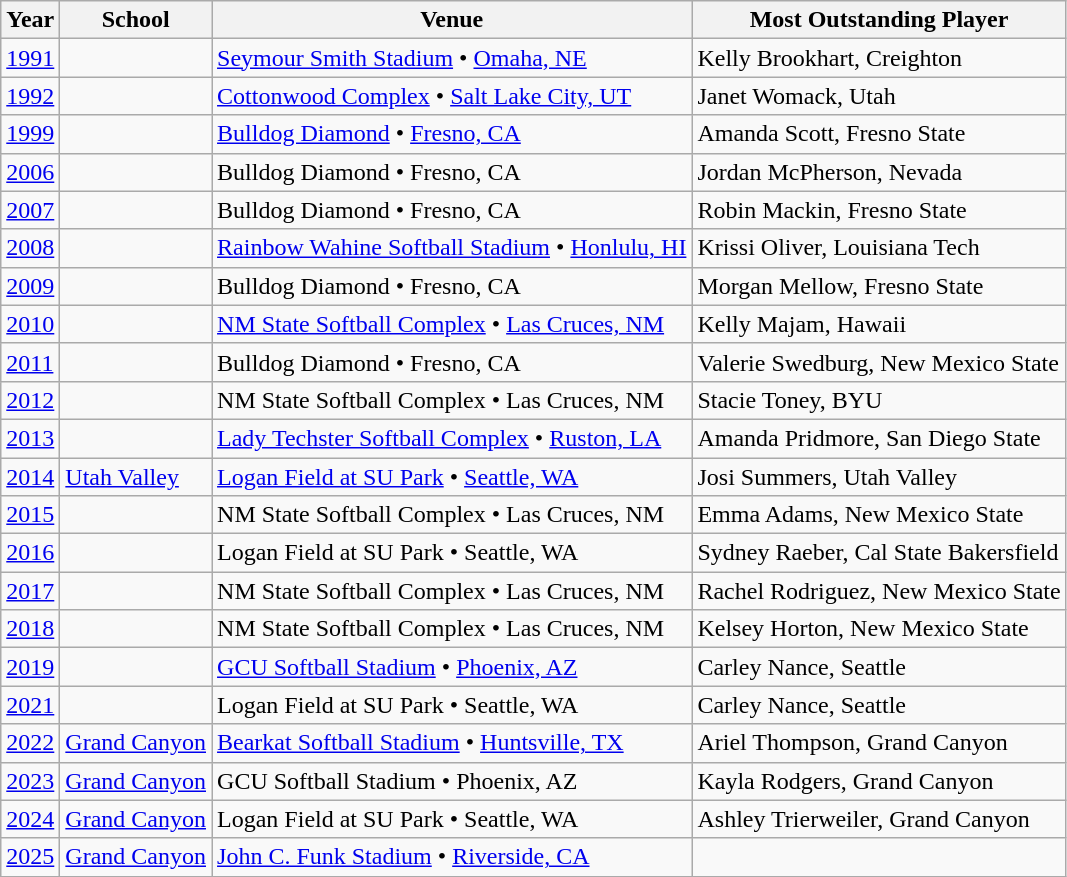<table class="wikitable">
<tr>
<th>Year</th>
<th>School</th>
<th>Venue</th>
<th>Most Outstanding Player</th>
</tr>
<tr>
<td><a href='#'>1991</a></td>
<td></td>
<td><a href='#'>Seymour Smith Stadium</a> • <a href='#'>Omaha, NE</a></td>
<td>Kelly Brookhart, Creighton</td>
</tr>
<tr>
<td><a href='#'>1992</a></td>
<td></td>
<td><a href='#'>Cottonwood Complex</a> • <a href='#'>Salt Lake City, UT</a></td>
<td>Janet Womack, Utah</td>
</tr>
<tr>
<td><a href='#'>1999</a></td>
<td></td>
<td><a href='#'>Bulldog Diamond</a> • <a href='#'>Fresno, CA</a></td>
<td>Amanda Scott, Fresno State</td>
</tr>
<tr>
<td><a href='#'>2006</a></td>
<td></td>
<td>Bulldog Diamond • Fresno, CA</td>
<td>Jordan McPherson, Nevada</td>
</tr>
<tr>
<td><a href='#'>2007</a></td>
<td></td>
<td>Bulldog Diamond • Fresno, CA</td>
<td>Robin Mackin, Fresno State</td>
</tr>
<tr>
<td><a href='#'>2008</a></td>
<td></td>
<td><a href='#'>Rainbow Wahine Softball Stadium</a> • <a href='#'>Honlulu, HI</a></td>
<td>Krissi Oliver, Louisiana Tech</td>
</tr>
<tr>
<td><a href='#'>2009</a></td>
<td></td>
<td>Bulldog Diamond • Fresno, CA</td>
<td>Morgan Mellow, Fresno State</td>
</tr>
<tr>
<td><a href='#'>2010</a></td>
<td></td>
<td><a href='#'>NM State Softball Complex</a> • <a href='#'>Las Cruces, NM</a></td>
<td>Kelly Majam, Hawaii</td>
</tr>
<tr>
<td><a href='#'>2011</a></td>
<td></td>
<td>Bulldog Diamond • Fresno, CA</td>
<td>Valerie Swedburg, New Mexico State</td>
</tr>
<tr>
<td><a href='#'>2012</a></td>
<td></td>
<td>NM State Softball Complex • Las Cruces, NM</td>
<td>Stacie Toney, BYU</td>
</tr>
<tr>
<td><a href='#'>2013</a></td>
<td></td>
<td><a href='#'>Lady Techster Softball Complex</a> • <a href='#'>Ruston, LA</a></td>
<td>Amanda Pridmore, San Diego State</td>
</tr>
<tr>
<td><a href='#'>2014</a></td>
<td><a href='#'>Utah Valley</a></td>
<td><a href='#'>Logan Field at SU Park</a> • <a href='#'>Seattle, WA</a></td>
<td>Josi Summers, Utah Valley</td>
</tr>
<tr>
<td><a href='#'>2015</a></td>
<td></td>
<td>NM State Softball Complex • Las Cruces, NM</td>
<td>Emma Adams, New Mexico State</td>
</tr>
<tr>
<td><a href='#'>2016</a></td>
<td></td>
<td>Logan Field at SU Park • Seattle, WA</td>
<td>Sydney Raeber, Cal State Bakersfield</td>
</tr>
<tr>
<td><a href='#'>2017</a></td>
<td></td>
<td>NM State Softball Complex • Las Cruces, NM</td>
<td>Rachel Rodriguez, New Mexico State</td>
</tr>
<tr>
<td><a href='#'>2018</a></td>
<td></td>
<td>NM State Softball Complex • Las Cruces, NM</td>
<td>Kelsey Horton, New Mexico State</td>
</tr>
<tr>
<td><a href='#'>2019</a></td>
<td></td>
<td><a href='#'>GCU Softball Stadium</a> • <a href='#'>Phoenix, AZ</a></td>
<td>Carley Nance, Seattle</td>
</tr>
<tr>
<td><a href='#'>2021</a></td>
<td></td>
<td>Logan Field at SU Park • Seattle, WA</td>
<td>Carley Nance, Seattle</td>
</tr>
<tr>
<td><a href='#'>2022</a></td>
<td><a href='#'>Grand Canyon</a></td>
<td><a href='#'>Bearkat Softball Stadium</a> • <a href='#'>Huntsville, TX</a></td>
<td>Ariel Thompson, Grand Canyon</td>
</tr>
<tr>
<td><a href='#'>2023</a></td>
<td><a href='#'>Grand Canyon</a></td>
<td>GCU Softball Stadium • Phoenix, AZ</td>
<td>Kayla Rodgers, Grand Canyon</td>
</tr>
<tr>
<td><a href='#'>2024</a></td>
<td><a href='#'>Grand Canyon</a></td>
<td>Logan Field at SU Park • Seattle, WA</td>
<td>Ashley Trierweiler, Grand Canyon</td>
</tr>
<tr>
<td><a href='#'>2025</a></td>
<td><a href='#'>Grand Canyon</a></td>
<td><a href='#'>John C. Funk Stadium</a> • <a href='#'>Riverside, CA</a></td>
<td></td>
</tr>
</table>
